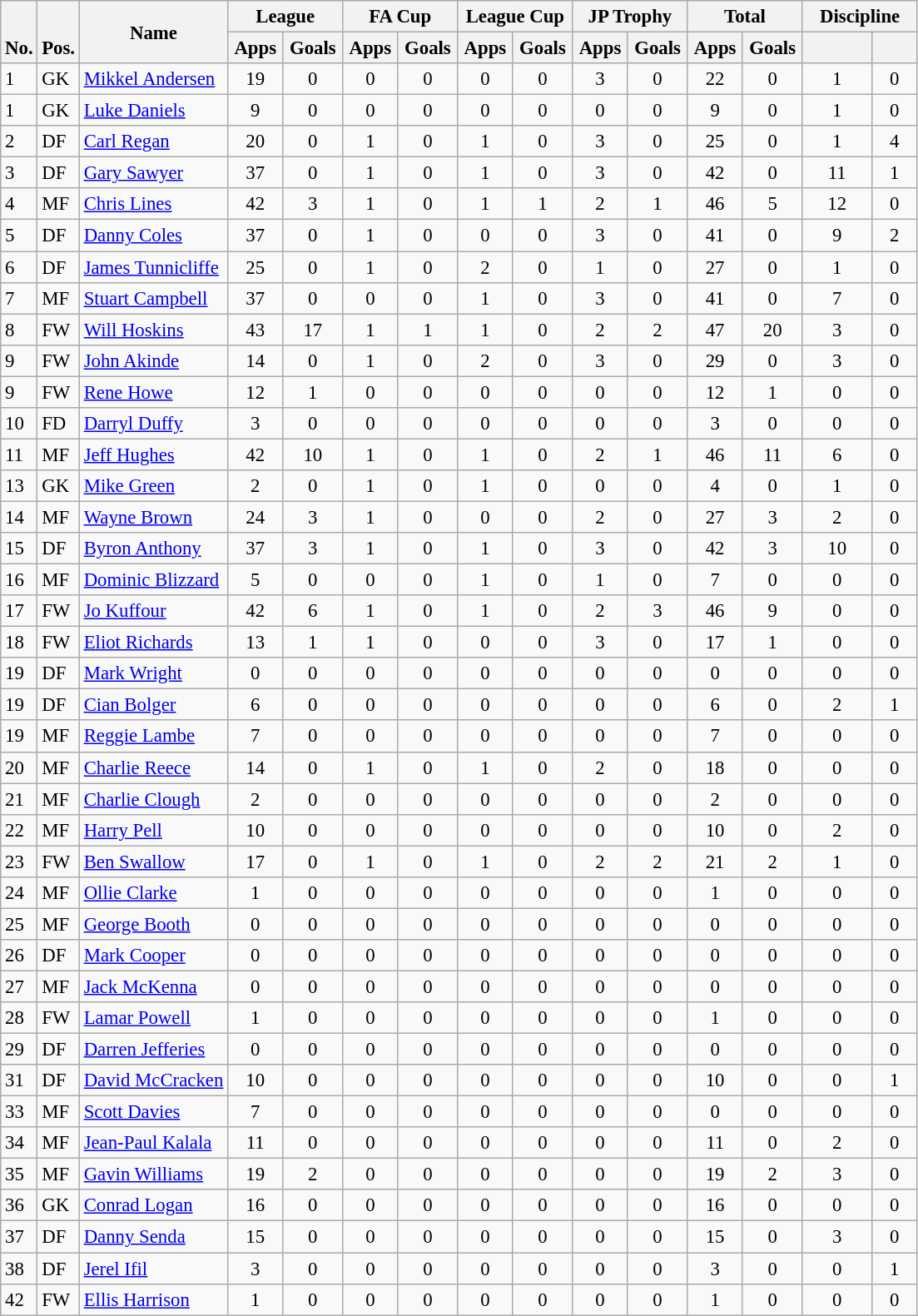<table class="wikitable" style="text-align:center; font-size:95%">
<tr>
<th rowspan="2" style="vertical-align:bottom;">No.</th>
<th rowspan="2" style="vertical-align:bottom;">Pos.</th>
<th rowspan="2">Name</th>
<th colspan="2" style="width:85px;">League</th>
<th colspan="2" style="width:85px;">FA Cup</th>
<th colspan="2" style="width:85px;">League Cup</th>
<th colspan="2" style="width:85px;">JP Trophy</th>
<th colspan="2" style="width:85px;">Total</th>
<th colspan="2" style="width:85px;">Discipline</th>
</tr>
<tr>
<th>Apps</th>
<th>Goals</th>
<th>Apps</th>
<th>Goals</th>
<th>Apps</th>
<th>Goals</th>
<th>Apps</th>
<th>Goals</th>
<th>Apps</th>
<th>Goals</th>
<th></th>
<th></th>
</tr>
<tr>
<td align="left">1</td>
<td align="left">GK</td>
<td align="left"> <a href='#'>Mikkel Andersen</a></td>
<td>19</td>
<td>0</td>
<td>0</td>
<td>0</td>
<td>0</td>
<td>0</td>
<td>3</td>
<td>0</td>
<td>22</td>
<td>0</td>
<td>1</td>
<td>0</td>
</tr>
<tr>
<td align="left">1</td>
<td align="left">GK</td>
<td align="left"> <a href='#'>Luke Daniels</a></td>
<td>9</td>
<td>0</td>
<td>0</td>
<td>0</td>
<td>0</td>
<td>0</td>
<td>0</td>
<td>0</td>
<td>9</td>
<td>0</td>
<td>1</td>
<td>0</td>
</tr>
<tr>
<td align="left">2</td>
<td align="left">DF</td>
<td align="left"> <a href='#'>Carl Regan</a></td>
<td>20</td>
<td>0</td>
<td>1</td>
<td>0</td>
<td>1</td>
<td>0</td>
<td>3</td>
<td>0</td>
<td>25</td>
<td>0</td>
<td>1</td>
<td>4</td>
</tr>
<tr>
<td align="left">3</td>
<td align="left">DF</td>
<td align="left"> <a href='#'>Gary Sawyer</a></td>
<td>37</td>
<td>0</td>
<td>1</td>
<td>0</td>
<td>1</td>
<td>0</td>
<td>3</td>
<td>0</td>
<td>42</td>
<td>0</td>
<td>11</td>
<td>1</td>
</tr>
<tr>
<td align="left">4</td>
<td align="left">MF</td>
<td align="left"> <a href='#'>Chris Lines</a></td>
<td>42</td>
<td>3</td>
<td>1</td>
<td>0</td>
<td>1</td>
<td>1</td>
<td>2</td>
<td>1</td>
<td>46</td>
<td>5</td>
<td>12</td>
<td>0</td>
</tr>
<tr>
<td align="left">5</td>
<td align="left">DF</td>
<td align="left"> <a href='#'>Danny Coles</a></td>
<td>37</td>
<td>0</td>
<td>1</td>
<td>0</td>
<td>0</td>
<td>0</td>
<td>3</td>
<td>0</td>
<td>41</td>
<td>0</td>
<td>9</td>
<td>2</td>
</tr>
<tr>
<td align="left">6</td>
<td align="left">DF</td>
<td align="left"> <a href='#'>James Tunnicliffe</a></td>
<td>25</td>
<td>0</td>
<td>1</td>
<td>0</td>
<td>2</td>
<td>0</td>
<td>1</td>
<td>0</td>
<td>27</td>
<td>0</td>
<td>1</td>
<td>0</td>
</tr>
<tr>
<td align="left">7</td>
<td align="left">MF</td>
<td align="left"> <a href='#'>Stuart Campbell</a></td>
<td>37</td>
<td>0</td>
<td>0</td>
<td>0</td>
<td>1</td>
<td>0</td>
<td>3</td>
<td>0</td>
<td>41</td>
<td>0</td>
<td>7</td>
<td>0</td>
</tr>
<tr>
<td align="left">8</td>
<td align="left">FW</td>
<td align="left"> <a href='#'>Will Hoskins</a></td>
<td>43</td>
<td>17</td>
<td>1</td>
<td>1</td>
<td>1</td>
<td>0</td>
<td>2</td>
<td>2</td>
<td>47</td>
<td>20</td>
<td>3</td>
<td>0</td>
</tr>
<tr>
<td align="left">9</td>
<td align="left">FW</td>
<td align="left"> <a href='#'>John Akinde</a></td>
<td>14</td>
<td>0</td>
<td>1</td>
<td>0</td>
<td>2</td>
<td>0</td>
<td>3</td>
<td>0</td>
<td>29</td>
<td>0</td>
<td>3</td>
<td>0</td>
</tr>
<tr>
<td align="left">9</td>
<td align="left">FW</td>
<td align="left"> <a href='#'>Rene Howe</a></td>
<td>12</td>
<td>1</td>
<td>0</td>
<td>0</td>
<td>0</td>
<td>0</td>
<td>0</td>
<td>0</td>
<td>12</td>
<td>1</td>
<td>0</td>
<td>0</td>
</tr>
<tr>
<td align="left">10</td>
<td align="left">FD</td>
<td align="left"> <a href='#'>Darryl Duffy</a></td>
<td>3</td>
<td>0</td>
<td>0</td>
<td>0</td>
<td>0</td>
<td>0</td>
<td>0</td>
<td>0</td>
<td>3</td>
<td>0</td>
<td>0</td>
<td>0</td>
</tr>
<tr>
<td align="left">11</td>
<td align="left">MF</td>
<td align="left"> <a href='#'>Jeff Hughes</a></td>
<td>42</td>
<td>10</td>
<td>1</td>
<td>0</td>
<td>1</td>
<td>0</td>
<td>2</td>
<td>1</td>
<td>46</td>
<td>11</td>
<td>6</td>
<td>0</td>
</tr>
<tr>
<td align="left">13</td>
<td align="left">GK</td>
<td align="left"> <a href='#'>Mike Green</a></td>
<td>2</td>
<td>0</td>
<td>1</td>
<td>0</td>
<td>1</td>
<td>0</td>
<td>0</td>
<td>0</td>
<td>4</td>
<td>0</td>
<td>1</td>
<td>0</td>
</tr>
<tr>
<td align="left">14</td>
<td align="left">MF</td>
<td align="left"> <a href='#'>Wayne Brown</a></td>
<td>24</td>
<td>3</td>
<td>1</td>
<td>0</td>
<td>0</td>
<td>0</td>
<td>2</td>
<td>0</td>
<td>27</td>
<td>3</td>
<td>2</td>
<td>0</td>
</tr>
<tr>
<td align="left">15</td>
<td align="left">DF</td>
<td align="left"> <a href='#'>Byron Anthony</a></td>
<td>37</td>
<td>3</td>
<td>1</td>
<td>0</td>
<td>1</td>
<td>0</td>
<td>3</td>
<td>0</td>
<td>42</td>
<td>3</td>
<td>10</td>
<td>0</td>
</tr>
<tr>
<td align="left">16</td>
<td align="left">MF</td>
<td align="left"> <a href='#'>Dominic Blizzard</a></td>
<td>5</td>
<td>0</td>
<td>0</td>
<td>0</td>
<td>1</td>
<td>0</td>
<td>1</td>
<td>0</td>
<td>7</td>
<td>0</td>
<td>0</td>
<td>0</td>
</tr>
<tr>
<td align="left">17</td>
<td align="left">FW</td>
<td align="left"> <a href='#'>Jo Kuffour</a></td>
<td>42</td>
<td>6</td>
<td>1</td>
<td>0</td>
<td>1</td>
<td>0</td>
<td>2</td>
<td>3</td>
<td>46</td>
<td>9</td>
<td>0</td>
<td>0</td>
</tr>
<tr>
<td align="left">18</td>
<td align="left">FW</td>
<td align="left"> <a href='#'>Eliot Richards</a></td>
<td>13</td>
<td>1</td>
<td>1</td>
<td>0</td>
<td>0</td>
<td>0</td>
<td>3</td>
<td>0</td>
<td>17</td>
<td>1</td>
<td>0</td>
<td>0</td>
</tr>
<tr>
<td align="left">19</td>
<td align="left">DF</td>
<td align="left"> <a href='#'>Mark Wright</a></td>
<td>0</td>
<td>0</td>
<td>0</td>
<td>0</td>
<td>0</td>
<td>0</td>
<td>0</td>
<td>0</td>
<td>0</td>
<td>0</td>
<td>0</td>
<td>0</td>
</tr>
<tr>
<td align="left">19</td>
<td align="left">DF</td>
<td align="left"> <a href='#'>Cian Bolger</a></td>
<td>6</td>
<td>0</td>
<td>0</td>
<td>0</td>
<td>0</td>
<td>0</td>
<td>0</td>
<td>0</td>
<td>6</td>
<td>0</td>
<td>2</td>
<td>1</td>
</tr>
<tr>
<td align="left">19</td>
<td align="left">MF</td>
<td align="left"> <a href='#'>Reggie Lambe</a></td>
<td>7</td>
<td>0</td>
<td>0</td>
<td>0</td>
<td>0</td>
<td>0</td>
<td>0</td>
<td>0</td>
<td>7</td>
<td>0</td>
<td>0</td>
<td>0</td>
</tr>
<tr>
<td align="left">20</td>
<td align="left">MF</td>
<td align="left"> <a href='#'>Charlie Reece</a></td>
<td>14</td>
<td>0</td>
<td>1</td>
<td>0</td>
<td>1</td>
<td>0</td>
<td>2</td>
<td>0</td>
<td>18</td>
<td>0</td>
<td>0</td>
<td>0</td>
</tr>
<tr>
<td align="left">21</td>
<td align="left">MF</td>
<td align="left"> <a href='#'>Charlie Clough</a></td>
<td>2</td>
<td>0</td>
<td>0</td>
<td>0</td>
<td>0</td>
<td>0</td>
<td>0</td>
<td>0</td>
<td>2</td>
<td>0</td>
<td>0</td>
<td>0</td>
</tr>
<tr>
<td align="left">22</td>
<td align="left">MF</td>
<td align="left"> <a href='#'>Harry Pell</a></td>
<td>10</td>
<td>0</td>
<td>0</td>
<td>0</td>
<td>0</td>
<td>0</td>
<td>0</td>
<td>0</td>
<td>10</td>
<td>0</td>
<td>2</td>
<td>0</td>
</tr>
<tr>
<td align="left">23</td>
<td align="left">FW</td>
<td align="left"> <a href='#'>Ben Swallow</a></td>
<td>17</td>
<td>0</td>
<td>1</td>
<td>0</td>
<td>1</td>
<td>0</td>
<td>2</td>
<td>2</td>
<td>21</td>
<td>2</td>
<td>1</td>
<td>0</td>
</tr>
<tr>
<td align="left">24</td>
<td align="left">MF</td>
<td align="left"> <a href='#'>Ollie Clarke</a></td>
<td>1</td>
<td>0</td>
<td>0</td>
<td>0</td>
<td>0</td>
<td>0</td>
<td>0</td>
<td>0</td>
<td>1</td>
<td>0</td>
<td>0</td>
<td>0</td>
</tr>
<tr>
<td align="left">25</td>
<td align="left">MF</td>
<td align="left"> <a href='#'>George Booth</a></td>
<td>0</td>
<td>0</td>
<td>0</td>
<td>0</td>
<td>0</td>
<td>0</td>
<td>0</td>
<td>0</td>
<td>0</td>
<td>0</td>
<td>0</td>
<td>0</td>
</tr>
<tr>
<td align="left">26</td>
<td align="left">DF</td>
<td align="left"> <a href='#'>Mark Cooper</a></td>
<td>0</td>
<td>0</td>
<td>0</td>
<td>0</td>
<td>0</td>
<td>0</td>
<td>0</td>
<td>0</td>
<td>0</td>
<td>0</td>
<td>0</td>
<td>0</td>
</tr>
<tr>
<td align="left">27</td>
<td align="left">MF</td>
<td align="left"> <a href='#'>Jack McKenna</a></td>
<td>0</td>
<td>0</td>
<td>0</td>
<td>0</td>
<td>0</td>
<td>0</td>
<td>0</td>
<td>0</td>
<td>0</td>
<td>0</td>
<td>0</td>
<td>0</td>
</tr>
<tr>
<td align="left">28</td>
<td align="left">FW</td>
<td align="left"> <a href='#'>Lamar Powell</a></td>
<td>1</td>
<td>0</td>
<td>0</td>
<td>0</td>
<td>0</td>
<td>0</td>
<td>0</td>
<td>0</td>
<td>1</td>
<td>0</td>
<td>0</td>
<td>0</td>
</tr>
<tr>
<td align="left">29</td>
<td align="left">DF</td>
<td align="left"> <a href='#'>Darren Jefferies</a></td>
<td>0</td>
<td>0</td>
<td>0</td>
<td>0</td>
<td>0</td>
<td>0</td>
<td>0</td>
<td>0</td>
<td>0</td>
<td>0</td>
<td>0</td>
<td>0</td>
</tr>
<tr>
<td align="left">31</td>
<td align="left">DF</td>
<td align="left"> <a href='#'>David McCracken</a></td>
<td>10</td>
<td>0</td>
<td>0</td>
<td>0</td>
<td>0</td>
<td>0</td>
<td>0</td>
<td>0</td>
<td>10</td>
<td>0</td>
<td>0</td>
<td>1</td>
</tr>
<tr>
<td align="left">33</td>
<td align="left">MF</td>
<td align="left"> <a href='#'>Scott Davies</a></td>
<td>7</td>
<td>0</td>
<td>0</td>
<td>0</td>
<td>0</td>
<td>0</td>
<td>0</td>
<td>0</td>
<td>0</td>
<td>0</td>
<td>0</td>
<td>0</td>
</tr>
<tr>
<td align="left">34</td>
<td align="left">MF</td>
<td align="left"> <a href='#'>Jean-Paul Kalala</a></td>
<td>11</td>
<td>0</td>
<td>0</td>
<td>0</td>
<td>0</td>
<td>0</td>
<td>0</td>
<td>0</td>
<td>11</td>
<td>0</td>
<td>2</td>
<td>0</td>
</tr>
<tr>
<td align="left">35</td>
<td align="left">MF</td>
<td align="left"> <a href='#'>Gavin Williams</a></td>
<td>19</td>
<td>2</td>
<td>0</td>
<td>0</td>
<td>0</td>
<td>0</td>
<td>0</td>
<td>0</td>
<td>19</td>
<td>2</td>
<td>3</td>
<td>0</td>
</tr>
<tr>
<td align="left">36</td>
<td align="left">GK</td>
<td align="left"> <a href='#'>Conrad Logan</a></td>
<td>16</td>
<td>0</td>
<td>0</td>
<td>0</td>
<td>0</td>
<td>0</td>
<td>0</td>
<td>0</td>
<td>16</td>
<td>0</td>
<td>0</td>
<td>0</td>
</tr>
<tr>
<td align="left">37</td>
<td align="left">DF</td>
<td align="left"> <a href='#'>Danny Senda</a></td>
<td>15</td>
<td>0</td>
<td>0</td>
<td>0</td>
<td>0</td>
<td>0</td>
<td>0</td>
<td>0</td>
<td>15</td>
<td>0</td>
<td>3</td>
<td>0</td>
</tr>
<tr>
<td align="left">38</td>
<td align="left">DF</td>
<td align="left"> <a href='#'>Jerel Ifil</a></td>
<td>3</td>
<td>0</td>
<td>0</td>
<td>0</td>
<td>0</td>
<td>0</td>
<td>0</td>
<td>0</td>
<td>3</td>
<td>0</td>
<td>0</td>
<td>1</td>
</tr>
<tr>
<td align="left">42</td>
<td align="left">FW</td>
<td align="left"> <a href='#'>Ellis Harrison</a></td>
<td>1</td>
<td>0</td>
<td>0</td>
<td>0</td>
<td>0</td>
<td>0</td>
<td>0</td>
<td>0</td>
<td>1</td>
<td>0</td>
<td>0</td>
<td>0</td>
</tr>
</table>
